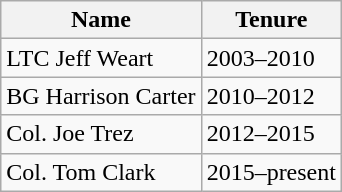<table class=wikitable>
<tr>
<th>Name</th>
<th>Tenure</th>
</tr>
<tr>
<td>LTC Jeff Weart</td>
<td>2003–2010</td>
</tr>
<tr>
<td>BG Harrison Carter</td>
<td>2010–2012</td>
</tr>
<tr>
<td>Col. Joe Trez</td>
<td>2012–2015</td>
</tr>
<tr>
<td>Col. Tom Clark</td>
<td>2015–present</td>
</tr>
</table>
